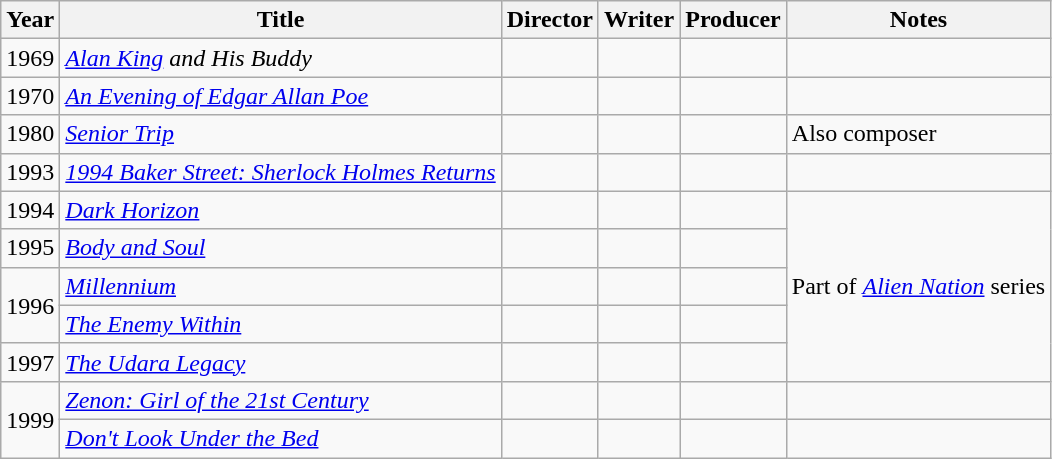<table class="wikitable">
<tr>
<th>Year</th>
<th>Title</th>
<th>Director</th>
<th>Writer</th>
<th>Producer</th>
<th>Notes</th>
</tr>
<tr>
<td>1969</td>
<td><em><a href='#'>Alan King</a> and His Buddy</em></td>
<td></td>
<td></td>
<td></td>
<td></td>
</tr>
<tr>
<td>1970</td>
<td><em><a href='#'>An Evening of Edgar Allan Poe</a></em></td>
<td></td>
<td></td>
<td></td>
<td></td>
</tr>
<tr>
<td>1980</td>
<td><em><a href='#'>Senior Trip</a></em></td>
<td></td>
<td></td>
<td></td>
<td>Also composer</td>
</tr>
<tr>
<td>1993</td>
<td><em><a href='#'>1994 Baker Street: Sherlock Holmes Returns</a></em></td>
<td></td>
<td></td>
<td></td>
<td></td>
</tr>
<tr>
<td>1994</td>
<td><em><a href='#'>Dark Horizon</a></em></td>
<td></td>
<td></td>
<td></td>
<td rowspan=5>Part of <em><a href='#'>Alien Nation</a></em> series</td>
</tr>
<tr>
<td>1995</td>
<td><em><a href='#'>Body and Soul</a></em></td>
<td></td>
<td></td>
<td></td>
</tr>
<tr>
<td rowspan=2>1996</td>
<td><em><a href='#'>Millennium</a></em></td>
<td></td>
<td></td>
<td></td>
</tr>
<tr>
<td><em><a href='#'>The Enemy Within</a></em></td>
<td></td>
<td></td>
<td></td>
</tr>
<tr>
<td>1997</td>
<td><em><a href='#'>The Udara Legacy</a></em></td>
<td></td>
<td></td>
<td></td>
</tr>
<tr>
<td rowspan=2>1999</td>
<td><em><a href='#'>Zenon: Girl of the 21st Century</a></em></td>
<td></td>
<td></td>
<td></td>
<td></td>
</tr>
<tr>
<td><em><a href='#'>Don't Look Under the Bed</a></em></td>
<td></td>
<td></td>
<td></td>
<td></td>
</tr>
</table>
